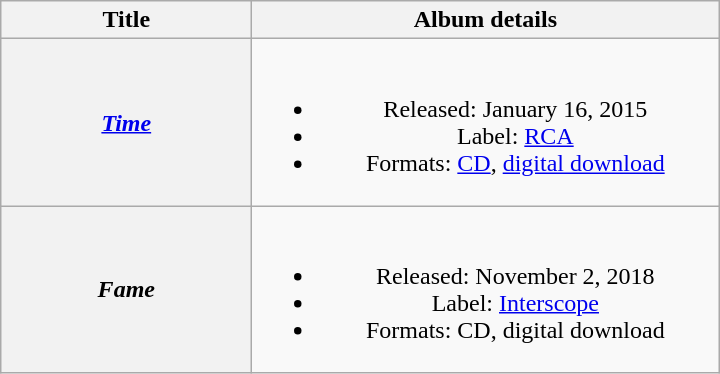<table class="wikitable plainrowheaders" style="text-align:center;">
<tr>
<th scope="col" style="width:10em;">Title</th>
<th scope="col" style="width:19em;">Album details</th>
</tr>
<tr>
<th scope="row"><em><a href='#'>Time</a></em></th>
<td><br><ul><li>Released: January 16, 2015</li><li>Label: <a href='#'>RCA</a></li><li>Formats: <a href='#'>CD</a>, <a href='#'>digital download</a></li></ul></td>
</tr>
<tr>
<th scope="row"><em>Fame</em></th>
<td><br><ul><li>Released: November 2, 2018</li><li>Label: <a href='#'>Interscope</a></li><li>Formats: CD, digital download</li></ul></td>
</tr>
</table>
